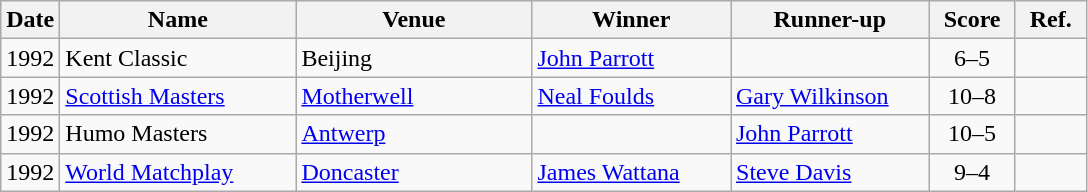<table class = "wikitable">
<tr style="background:#efefef;">
<th width=30>Date</th>
<th width=150>Name</th>
<th width=150>Venue</th>
<th width=125>Winner</th>
<th width=125>Runner-up</th>
<th width=50 align="center">Score</th>
<th width=40 align="center">Ref.</th>
</tr>
<tr>
<td>1992</td>
<td>Kent Classic</td>
<td> Beijing</td>
<td> <a href='#'>John Parrott</a></td>
<td></td>
<td align="center">6–5</td>
<td align="center"></td>
</tr>
<tr>
<td>1992</td>
<td><a href='#'>Scottish Masters</a></td>
<td> <a href='#'>Motherwell</a></td>
<td> <a href='#'>Neal Foulds</a></td>
<td> <a href='#'>Gary Wilkinson</a></td>
<td align="center">10–8</td>
<td align="center"></td>
</tr>
<tr>
<td>1992</td>
<td>Humo Masters</td>
<td> <a href='#'>Antwerp</a></td>
<td></td>
<td> <a href='#'>John Parrott</a></td>
<td align="center">10–5</td>
<td align="center"></td>
</tr>
<tr>
<td>1992</td>
<td><a href='#'>World Matchplay</a></td>
<td> <a href='#'>Doncaster</a></td>
<td> <a href='#'>James Wattana</a></td>
<td> <a href='#'>Steve Davis</a></td>
<td align="center">9–4</td>
<td align="center"></td>
</tr>
</table>
